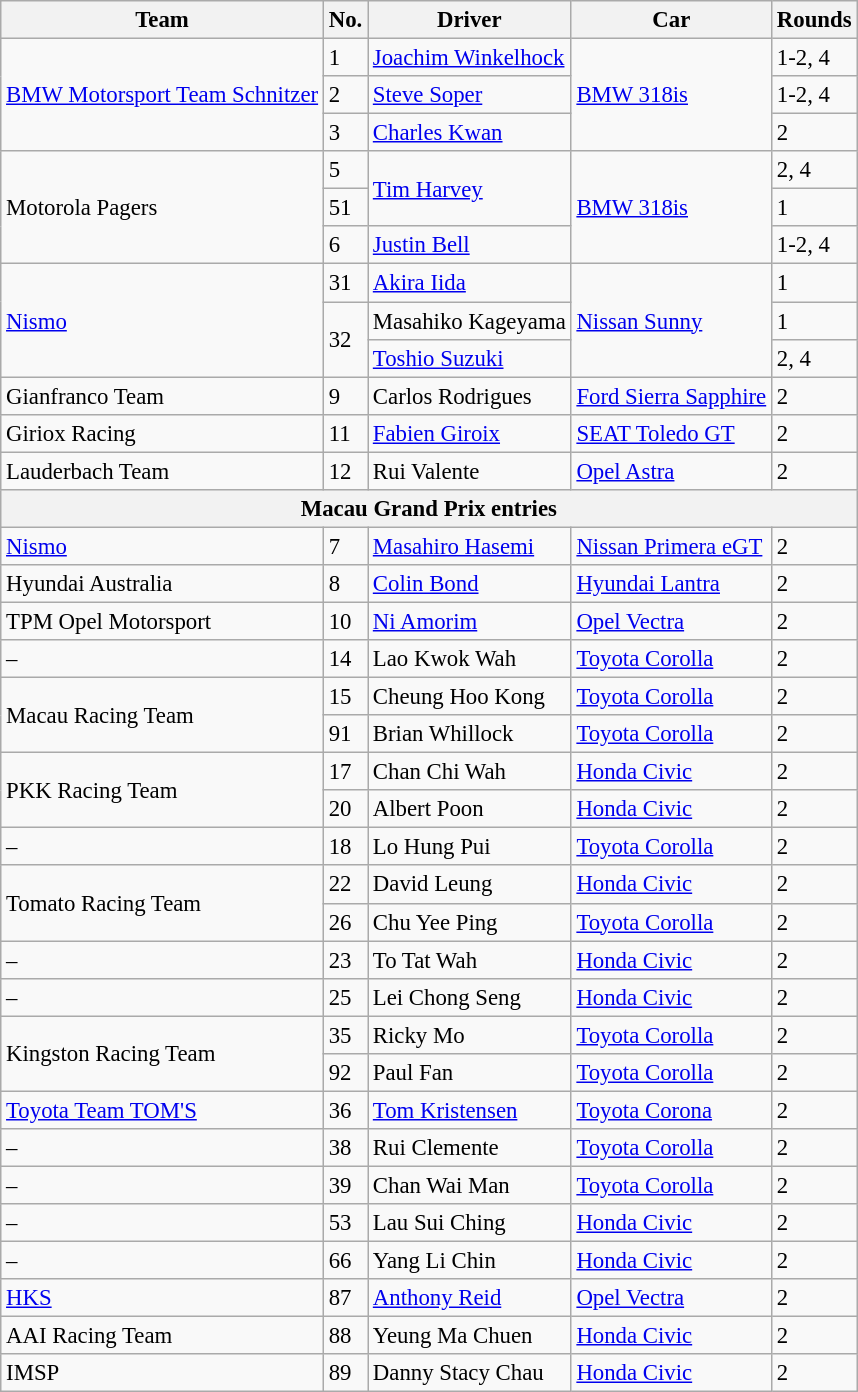<table class="wikitable" style="font-size:95%">
<tr Teams and Drivers>
<th>Team</th>
<th>No.</th>
<th>Driver</th>
<th>Car</th>
<th>Rounds</th>
</tr>
<tr>
<td rowspan=3><a href='#'>BMW Motorsport Team Schnitzer</a></td>
<td>1</td>
<td> <a href='#'>Joachim Winkelhock</a></td>
<td rowspan="3"><a href='#'>BMW 318is</a></td>
<td>1-2, 4</td>
</tr>
<tr>
<td>2</td>
<td> <a href='#'>Steve Soper</a></td>
<td>1-2, 4</td>
</tr>
<tr>
<td>3</td>
<td> <a href='#'>Charles Kwan</a></td>
<td>2</td>
</tr>
<tr>
<td rowspan="3">Motorola Pagers</td>
<td>5</td>
<td rowspan="2"> <a href='#'>Tim Harvey</a></td>
<td rowspan="3"><a href='#'>BMW 318is</a></td>
<td>2, 4</td>
</tr>
<tr>
<td>51</td>
<td>1</td>
</tr>
<tr>
<td>6</td>
<td> <a href='#'>Justin Bell</a></td>
<td>1-2, 4</td>
</tr>
<tr>
<td rowspan="3"><a href='#'>Nismo</a></td>
<td>31</td>
<td> <a href='#'>Akira Iida</a></td>
<td rowspan="3"><a href='#'>Nissan Sunny</a></td>
<td>1</td>
</tr>
<tr>
<td rowspan="2">32</td>
<td> Masahiko Kageyama</td>
<td>1</td>
</tr>
<tr>
<td> <a href='#'>Toshio Suzuki</a></td>
<td>2, 4</td>
</tr>
<tr>
<td>Gianfranco Team</td>
<td>9</td>
<td> Carlos Rodrigues</td>
<td><a href='#'>Ford Sierra Sapphire</a></td>
<td>2</td>
</tr>
<tr>
<td>Giriox Racing</td>
<td>11</td>
<td> <a href='#'>Fabien Giroix</a></td>
<td><a href='#'>SEAT Toledo GT</a></td>
<td>2</td>
</tr>
<tr>
<td>Lauderbach Team</td>
<td>12</td>
<td> Rui Valente</td>
<td><a href='#'>Opel Astra</a></td>
<td>2</td>
</tr>
<tr>
<th colspan="5">Macau Grand Prix entries</th>
</tr>
<tr>
<td><a href='#'>Nismo</a></td>
<td>7</td>
<td> <a href='#'>Masahiro Hasemi</a></td>
<td><a href='#'>Nissan Primera eGT</a></td>
<td>2</td>
</tr>
<tr>
<td>Hyundai Australia</td>
<td>8</td>
<td> <a href='#'>Colin Bond</a></td>
<td><a href='#'>Hyundai Lantra</a></td>
<td>2</td>
</tr>
<tr>
<td>TPM Opel Motorsport</td>
<td>10</td>
<td> <a href='#'>Ni Amorim</a></td>
<td><a href='#'>Opel Vectra</a></td>
<td>2</td>
</tr>
<tr>
<td>–</td>
<td>14</td>
<td> Lao Kwok Wah</td>
<td><a href='#'>Toyota Corolla</a></td>
<td>2</td>
</tr>
<tr>
<td rowspan="2">Macau Racing Team</td>
<td>15</td>
<td> Cheung Hoo Kong</td>
<td><a href='#'>Toyota Corolla</a></td>
<td>2</td>
</tr>
<tr>
<td>91</td>
<td> Brian Whillock</td>
<td><a href='#'>Toyota Corolla</a></td>
<td>2</td>
</tr>
<tr>
<td rowspan="2">PKK Racing Team</td>
<td>17</td>
<td> Chan Chi Wah</td>
<td><a href='#'>Honda Civic</a></td>
<td>2</td>
</tr>
<tr>
<td>20</td>
<td> Albert Poon</td>
<td><a href='#'>Honda Civic</a></td>
<td>2</td>
</tr>
<tr>
<td>–</td>
<td>18</td>
<td> Lo Hung Pui</td>
<td><a href='#'>Toyota Corolla</a></td>
<td>2</td>
</tr>
<tr>
<td rowspan="2">Tomato Racing Team</td>
<td>22</td>
<td> David Leung</td>
<td><a href='#'>Honda Civic</a></td>
<td>2</td>
</tr>
<tr>
<td>26</td>
<td> Chu Yee Ping</td>
<td><a href='#'>Toyota Corolla</a></td>
<td>2</td>
</tr>
<tr>
<td>–</td>
<td>23</td>
<td> To Tat Wah</td>
<td><a href='#'>Honda Civic</a></td>
<td>2</td>
</tr>
<tr>
<td>–</td>
<td>25</td>
<td> Lei Chong Seng</td>
<td><a href='#'>Honda Civic</a></td>
<td>2</td>
</tr>
<tr>
<td rowspan="2">Kingston Racing Team</td>
<td>35</td>
<td> Ricky Mo</td>
<td><a href='#'>Toyota Corolla</a></td>
<td>2</td>
</tr>
<tr>
<td>92</td>
<td> Paul Fan</td>
<td><a href='#'>Toyota Corolla</a></td>
<td>2</td>
</tr>
<tr>
<td><a href='#'>Toyota Team TOM'S</a></td>
<td>36</td>
<td> <a href='#'>Tom Kristensen</a></td>
<td><a href='#'>Toyota Corona</a></td>
<td>2</td>
</tr>
<tr>
<td>–</td>
<td>38</td>
<td> Rui Clemente</td>
<td><a href='#'>Toyota Corolla</a></td>
<td>2</td>
</tr>
<tr>
<td>–</td>
<td>39</td>
<td> Chan Wai Man</td>
<td><a href='#'>Toyota Corolla</a></td>
<td>2</td>
</tr>
<tr>
<td>–</td>
<td>53</td>
<td> Lau Sui Ching</td>
<td><a href='#'>Honda Civic</a></td>
<td>2</td>
</tr>
<tr>
<td>–</td>
<td>66</td>
<td> Yang Li Chin</td>
<td><a href='#'>Honda Civic</a></td>
<td>2</td>
</tr>
<tr>
<td><a href='#'>HKS</a></td>
<td>87</td>
<td> <a href='#'>Anthony Reid</a></td>
<td><a href='#'>Opel Vectra</a></td>
<td>2</td>
</tr>
<tr>
<td>AAI Racing Team</td>
<td>88</td>
<td> Yeung Ma Chuen</td>
<td><a href='#'>Honda Civic</a></td>
<td>2</td>
</tr>
<tr>
<td>IMSP</td>
<td>89</td>
<td> Danny Stacy Chau</td>
<td><a href='#'>Honda Civic</a></td>
<td>2</td>
</tr>
</table>
